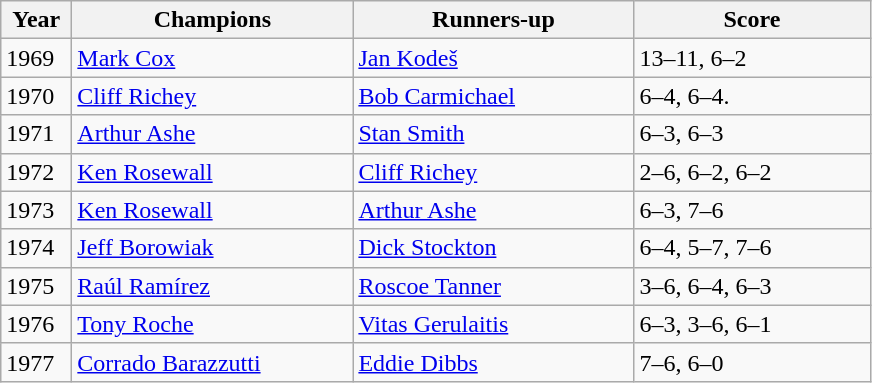<table class="wikitable">
<tr>
<th style="width:40px">Year</th>
<th style="width:180px">Champions</th>
<th style="width:180px">Runners-up</th>
<th style="width:150px" class="unsortable">Score</th>
</tr>
<tr>
<td>1969</td>
<td> <a href='#'>Mark Cox</a></td>
<td> <a href='#'>Jan Kodeš</a></td>
<td>13–11, 6–2</td>
</tr>
<tr>
<td>1970</td>
<td> <a href='#'>Cliff Richey</a></td>
<td> <a href='#'>Bob Carmichael</a></td>
<td>6–4, 6–4.</td>
</tr>
<tr>
<td>1971</td>
<td> <a href='#'>Arthur Ashe</a></td>
<td> <a href='#'>Stan Smith</a></td>
<td>6–3, 6–3</td>
</tr>
<tr>
<td>1972</td>
<td> <a href='#'>Ken Rosewall</a></td>
<td> <a href='#'>Cliff Richey</a></td>
<td>2–6, 6–2, 6–2</td>
</tr>
<tr>
<td>1973</td>
<td>  <a href='#'>Ken Rosewall</a></td>
<td> <a href='#'>Arthur Ashe</a></td>
<td>6–3, 7–6</td>
</tr>
<tr>
<td>1974</td>
<td>  <a href='#'>Jeff Borowiak</a></td>
<td> <a href='#'>Dick Stockton</a></td>
<td>6–4, 5–7, 7–6</td>
</tr>
<tr>
<td>1975</td>
<td>  <a href='#'>Raúl Ramírez</a></td>
<td> <a href='#'>Roscoe Tanner</a></td>
<td>3–6, 6–4, 6–3</td>
</tr>
<tr>
<td>1976</td>
<td>  <a href='#'>Tony Roche</a></td>
<td> <a href='#'>Vitas Gerulaitis</a></td>
<td>6–3, 3–6, 6–1</td>
</tr>
<tr>
<td>1977</td>
<td>  <a href='#'>Corrado Barazzutti</a></td>
<td> <a href='#'>Eddie Dibbs</a></td>
<td>7–6, 6–0</td>
</tr>
</table>
